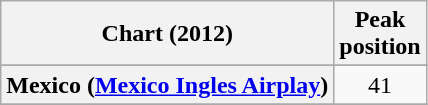<table class="wikitable sortable plainrowheaders">
<tr>
<th scope="col">Chart (2012)</th>
<th scope="col">Peak<br>position</th>
</tr>
<tr>
</tr>
<tr>
</tr>
<tr>
</tr>
<tr>
</tr>
<tr>
<th scope="row">Mexico (<a href='#'>Mexico Ingles Airplay</a>)</th>
<td align="center">41</td>
</tr>
<tr>
</tr>
</table>
